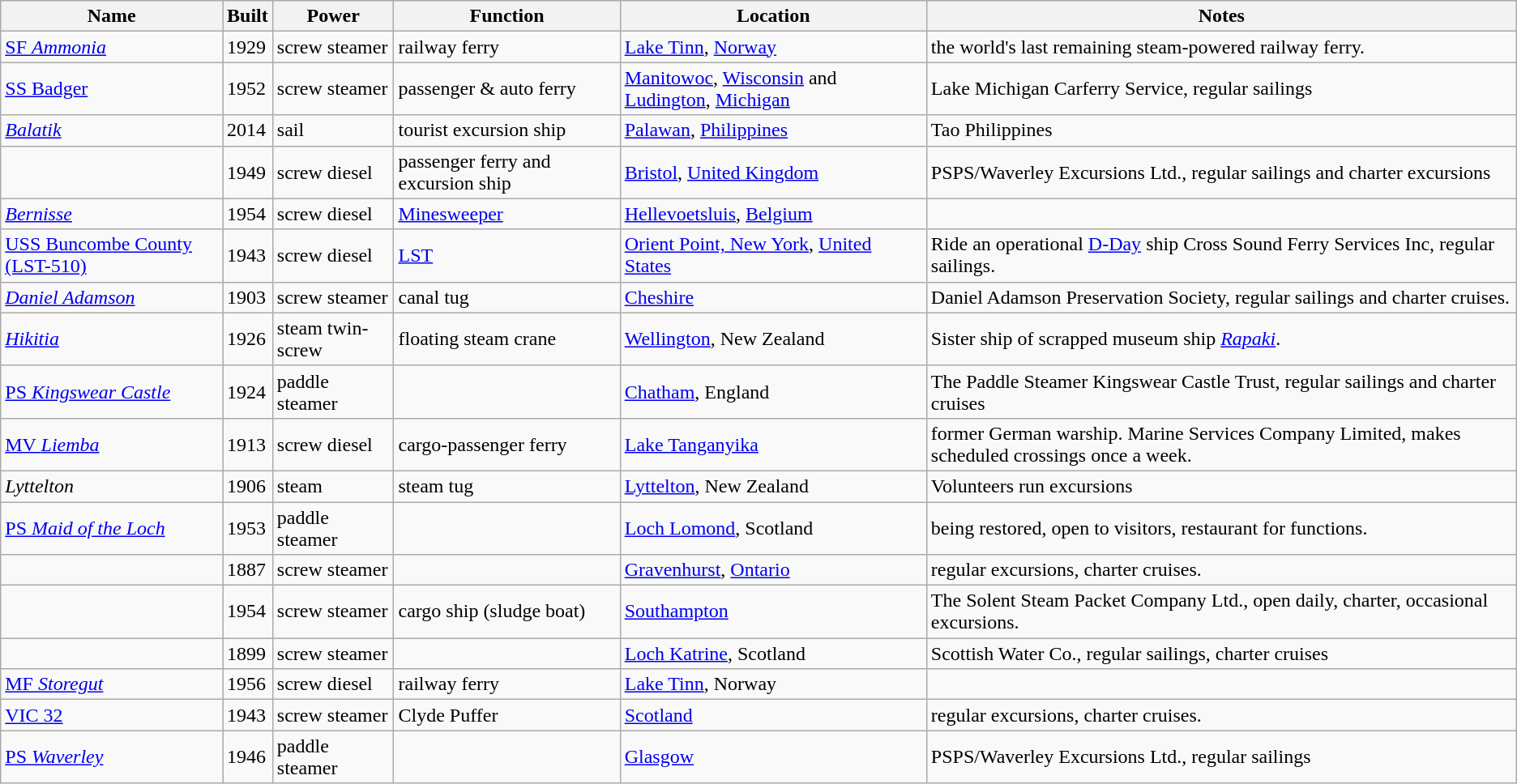<table class="wikitable sortable">
<tr>
<th>Name</th>
<th>Built</th>
<th>Power</th>
<th>Function</th>
<th>Location</th>
<th scope="col" class="unsortable">Notes</th>
</tr>
<tr>
<td data-sort-value="Ammonia"><a href='#'>SF <em>Ammonia</em></a></td>
<td>1929</td>
<td>screw steamer</td>
<td>railway ferry</td>
<td><a href='#'>Lake Tinn</a>, <a href='#'>Norway</a></td>
<td>the world's last remaining steam-powered railway ferry.</td>
</tr>
<tr>
<td data-sort-value="Badger"><a href='#'>SS Badger</a></td>
<td>1952</td>
<td>screw steamer</td>
<td>passenger & auto ferry</td>
<td><a href='#'>Manitowoc</a>, <a href='#'>Wisconsin</a> and <a href='#'>Ludington</a>, <a href='#'>Michigan</a></td>
<td>Lake Michigan Carferry Service, regular sailings</td>
</tr>
<tr>
<td data-sort-value="Balatik"><em><a href='#'>Balatik</a></em></td>
<td>2014</td>
<td>sail</td>
<td>tourist excursion ship</td>
<td><a href='#'>Palawan</a>, <a href='#'>Philippines</a></td>
<td>Tao Philippines</td>
</tr>
<tr>
<td data-sort-value="Balmoral"></td>
<td>1949</td>
<td>screw diesel</td>
<td>passenger ferry and excursion ship</td>
<td><a href='#'>Bristol</a>, <a href='#'>United Kingdom</a></td>
<td>PSPS/Waverley Excursions Ltd., regular sailings and charter excursions</td>
</tr>
<tr>
<td data-sort-value=Bernisse><a href='#'><em>Bernisse</em></a></td>
<td>1954</td>
<td>screw diesel</td>
<td><a href='#'>Minesweeper</a></td>
<td><a href='#'>Hellevoetsluis</a>, <a href='#'>Belgium</a></td>
<td></td>
</tr>
<tr>
<td data-sort-value="Buncombe County"><a href='#'>USS Buncombe County (LST-510)</a></td>
<td>1943</td>
<td>screw diesel</td>
<td><a href='#'>LST</a></td>
<td><a href='#'>Orient Point, New York</a>, <a href='#'>United States</a></td>
<td>Ride an operational <a href='#'>D-Day</a> ship Cross Sound Ferry Services Inc, regular sailings.</td>
</tr>
<tr>
<td data-sort-value="Daniel Adamson"><a href='#'><em>Daniel Adamson</em></a></td>
<td>1903</td>
<td>screw steamer</td>
<td>canal tug</td>
<td><a href='#'>Cheshire</a></td>
<td>Daniel Adamson Preservation Society, regular sailings and charter cruises.</td>
</tr>
<tr>
<td data-sort-value="Hikitia"><em><a href='#'>Hikitia</a></em></td>
<td>1926</td>
<td>steam twin-screw</td>
<td>floating steam crane</td>
<td><a href='#'>Wellington</a>, New Zealand</td>
<td>Sister ship of scrapped museum ship <em><a href='#'>Rapaki</a></em>.</td>
</tr>
<tr>
<td data-sort-value="Kingswear Castle"><a href='#'>PS <em>Kingswear Castle</em></a></td>
<td>1924</td>
<td>paddle steamer</td>
<td></td>
<td><a href='#'>Chatham</a>, England</td>
<td>The Paddle Steamer Kingswear Castle Trust, regular sailings and charter cruises</td>
</tr>
<tr>
<td data-sort-value="Liemba"><a href='#'>MV <em>Liemba</em></a></td>
<td>1913</td>
<td>screw diesel</td>
<td>cargo-passenger ferry</td>
<td><a href='#'>Lake Tanganyika</a></td>
<td>former German warship. Marine Services Company Limited, makes scheduled crossings once a week.</td>
</tr>
<tr>
<td data-sort-value="Lyttelton"><em>Lyttelton</em></td>
<td>1906</td>
<td>steam</td>
<td>steam tug</td>
<td><a href='#'>Lyttelton</a>, New Zealand</td>
<td>Volunteers run excursions</td>
</tr>
<tr>
<td data-sort-value="Maid of the Loch"><a href='#'>PS <em>Maid of the Loch</em></a></td>
<td>1953</td>
<td>paddle steamer</td>
<td></td>
<td><a href='#'>Loch Lomond</a>, Scotland</td>
<td>being restored, open to visitors, restaurant for functions.</td>
</tr>
<tr>
<td data-sort-value="Segwun"></td>
<td>1887</td>
<td>screw steamer</td>
<td></td>
<td><a href='#'>Gravenhurst</a>, <a href='#'>Ontario</a></td>
<td>regular excursions, charter cruises.</td>
</tr>
<tr>
<td data-sort-value="Shieldhall"></td>
<td>1954</td>
<td>screw steamer</td>
<td>cargo ship (sludge boat)</td>
<td><a href='#'>Southampton</a></td>
<td>The Solent Steam Packet Company Ltd., open daily, charter, occasional excursions.</td>
</tr>
<tr>
<td data-sort-value="Sir Walter Scott"></td>
<td>1899</td>
<td>screw steamer</td>
<td></td>
<td><a href='#'>Loch Katrine</a>, Scotland</td>
<td>Scottish Water Co., regular sailings, charter cruises</td>
</tr>
<tr>
<td data-sort-value="Storegut"><a href='#'>MF <em>Storegut</em></a></td>
<td>1956</td>
<td>screw diesel</td>
<td>railway ferry</td>
<td><a href='#'>Lake Tinn</a>, Norway</td>
<td></td>
</tr>
<tr>
<td data-sort-value="VIC 32"><a href='#'>VIC 32</a></td>
<td>1943</td>
<td>screw steamer</td>
<td>Clyde Puffer</td>
<td><a href='#'>Scotland</a></td>
<td>regular excursions, charter cruises.</td>
</tr>
<tr>
<td data-sort-value="Waverley"><a href='#'>PS <em>Waverley</em></a></td>
<td>1946</td>
<td>paddle steamer</td>
<td></td>
<td><a href='#'>Glasgow</a></td>
<td>PSPS/Waverley Excursions Ltd., regular sailings</td>
</tr>
</table>
